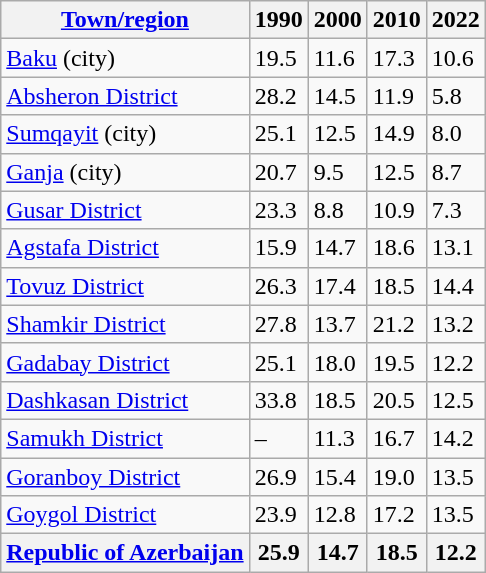<table class="wikitable sortable">
<tr>
<th><a href='#'>Town/region</a></th>
<th>1990</th>
<th>2000</th>
<th>2010</th>
<th>2022</th>
</tr>
<tr>
<td><a href='#'>Baku</a> (city)</td>
<td>19.5</td>
<td> 11.6</td>
<td> 17.3</td>
<td> 10.6</td>
</tr>
<tr>
<td><a href='#'>Absheron District</a></td>
<td>28.2</td>
<td> 14.5</td>
<td> 11.9</td>
<td> 5.8</td>
</tr>
<tr>
<td><a href='#'>Sumqayit</a> (city)</td>
<td>25.1</td>
<td> 12.5</td>
<td> 14.9</td>
<td> 8.0</td>
</tr>
<tr>
<td><a href='#'>Ganja</a> (city)</td>
<td>20.7</td>
<td> 9.5</td>
<td> 12.5</td>
<td> 8.7</td>
</tr>
<tr>
<td><a href='#'>Gusar District</a></td>
<td>23.3</td>
<td> 8.8</td>
<td> 10.9</td>
<td> 7.3</td>
</tr>
<tr>
<td><a href='#'>Agstafa District</a></td>
<td>15.9</td>
<td> 14.7</td>
<td> 18.6</td>
<td> 13.1</td>
</tr>
<tr>
<td><a href='#'>Tovuz District</a></td>
<td>26.3</td>
<td> 17.4</td>
<td> 18.5</td>
<td> 14.4</td>
</tr>
<tr>
<td><a href='#'>Shamkir District</a></td>
<td>27.8</td>
<td> 13.7</td>
<td> 21.2</td>
<td> 13.2</td>
</tr>
<tr>
<td><a href='#'>Gadabay District</a></td>
<td>25.1</td>
<td> 18.0</td>
<td> 19.5</td>
<td> 12.2</td>
</tr>
<tr>
<td><a href='#'>Dashkasan District</a></td>
<td>33.8</td>
<td> 18.5</td>
<td> 20.5</td>
<td> 12.5</td>
</tr>
<tr>
<td><a href='#'>Samukh District</a></td>
<td>–</td>
<td>11.3</td>
<td>16.7</td>
<td> 14.2</td>
</tr>
<tr>
<td><a href='#'>Goranboy District</a></td>
<td>26.9</td>
<td> 15.4</td>
<td> 19.0</td>
<td> 13.5</td>
</tr>
<tr>
<td><a href='#'>Goygol District</a></td>
<td>23.9</td>
<td> 12.8</td>
<td> 17.2</td>
<td> 13.5</td>
</tr>
<tr>
<th><a href='#'>Republic of Azerbaijan</a></th>
<th>25.9</th>
<th> 14.7</th>
<th> 18.5</th>
<th> 12.2</th>
</tr>
</table>
